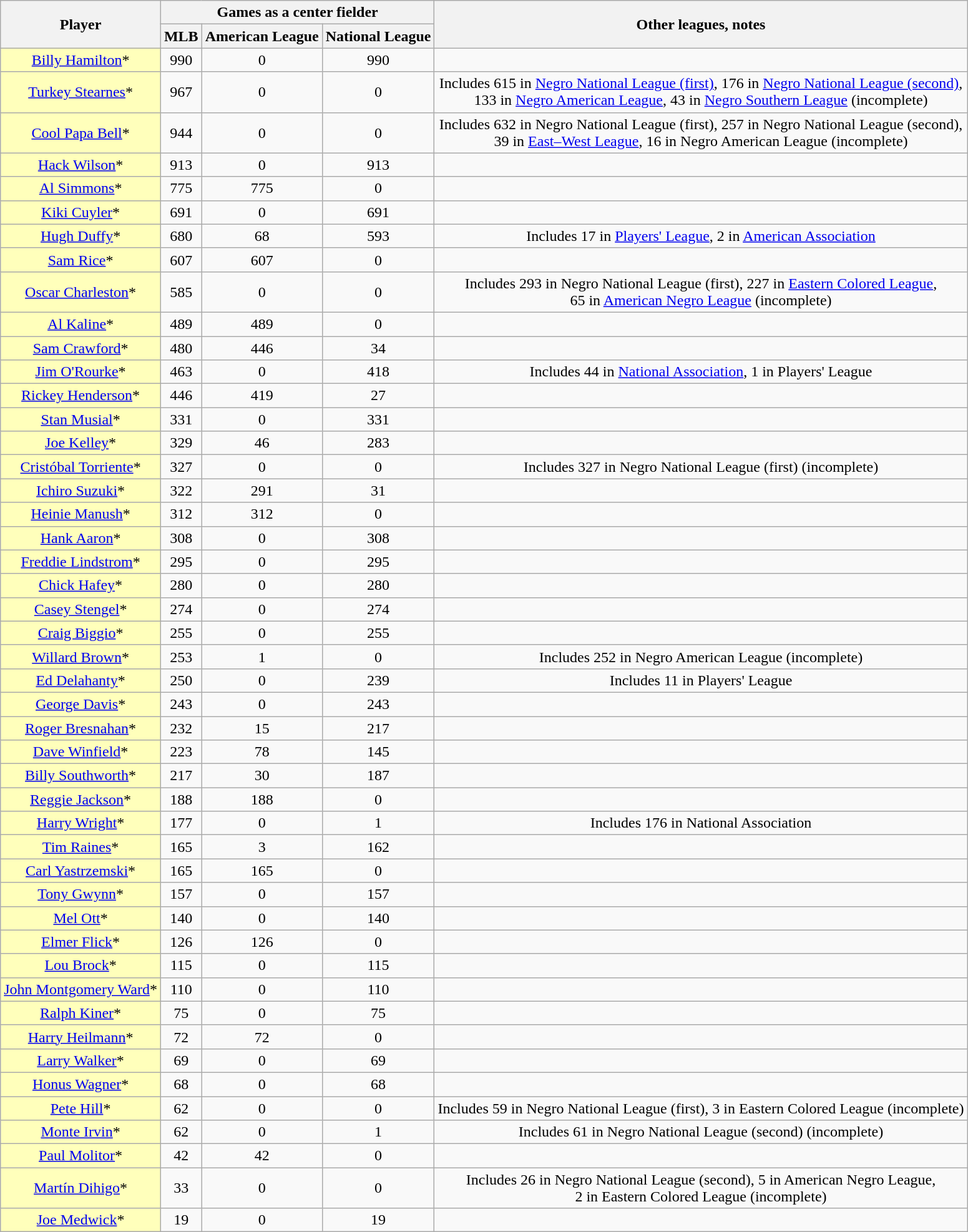<table class="wikitable sortable" style="text-align:center">
<tr style="white-space:nowrap;">
<th rowspan=2 scope="col">Player</th>
<th colspan=3>Games as a center fielder</th>
<th rowspan=2>Other leagues, notes</th>
</tr>
<tr>
<th>MLB</th>
<th>American League</th>
<th>National League</th>
</tr>
<tr>
<td style="background:#ffffbb;"><a href='#'>Billy Hamilton</a>* </td>
<td>990</td>
<td>0</td>
<td>990</td>
<td></td>
</tr>
<tr>
<td style="background:#ffffbb;"><a href='#'>Turkey Stearnes</a>*</td>
<td>967</td>
<td>0</td>
<td>0</td>
<td>Includes 615 in <a href='#'>Negro National League (first)</a>, 176 in <a href='#'>Negro National League (second)</a>, <br>133 in <a href='#'>Negro American League</a>, 43 in <a href='#'>Negro Southern League</a> (incomplete)</td>
</tr>
<tr>
<td style="background:#ffffbb;"><a href='#'>Cool Papa Bell</a>*</td>
<td>944</td>
<td>0</td>
<td>0</td>
<td>Includes 632 in Negro National League (first), 257 in Negro National League (second), <br>39 in <a href='#'>East–West League</a>, 16 in Negro American League (incomplete)</td>
</tr>
<tr>
<td style="background:#ffffbb;"><a href='#'>Hack Wilson</a>*</td>
<td>913</td>
<td>0</td>
<td>913</td>
<td></td>
</tr>
<tr>
<td style="background:#ffffbb;"><a href='#'>Al Simmons</a>*</td>
<td>775</td>
<td>775</td>
<td>0</td>
<td></td>
</tr>
<tr>
<td style="background:#ffffbb;"><a href='#'>Kiki Cuyler</a>*</td>
<td>691</td>
<td>0</td>
<td>691</td>
<td></td>
</tr>
<tr>
<td style="background:#ffffbb;"><a href='#'>Hugh Duffy</a>* </td>
<td>680</td>
<td>68</td>
<td>593</td>
<td>Includes 17 in <a href='#'>Players' League</a>, 2 in <a href='#'>American Association</a></td>
</tr>
<tr>
<td style="background:#ffffbb;"><a href='#'>Sam Rice</a>*</td>
<td>607</td>
<td>607</td>
<td>0</td>
<td></td>
</tr>
<tr>
<td style="background:#ffffbb;"><a href='#'>Oscar Charleston</a>*</td>
<td>585</td>
<td>0</td>
<td>0</td>
<td>Includes 293 in Negro National League (first), 227 in <a href='#'>Eastern Colored League</a>, <br>65 in <a href='#'>American Negro League</a> (incomplete)</td>
</tr>
<tr>
<td style="background:#ffffbb;"><a href='#'>Al Kaline</a>*</td>
<td>489</td>
<td>489</td>
<td>0</td>
<td></td>
</tr>
<tr>
<td style="background:#ffffbb;"><a href='#'>Sam Crawford</a>* </td>
<td>480</td>
<td>446</td>
<td>34</td>
<td></td>
</tr>
<tr>
<td style="background:#ffffbb;"><a href='#'>Jim O'Rourke</a>* </td>
<td>463</td>
<td>0</td>
<td>418</td>
<td>Includes 44 in <a href='#'>National Association</a>, 1 in Players' League</td>
</tr>
<tr>
<td style="background:#ffffbb;"><a href='#'>Rickey Henderson</a>*</td>
<td>446</td>
<td>419</td>
<td>27</td>
<td></td>
</tr>
<tr>
<td style="background:#ffffbb;"><a href='#'>Stan Musial</a>*</td>
<td>331</td>
<td>0</td>
<td>331</td>
<td></td>
</tr>
<tr>
<td style="background:#ffffbb;"><a href='#'>Joe Kelley</a>* </td>
<td>329</td>
<td>46</td>
<td>283</td>
<td></td>
</tr>
<tr>
<td style="background:#ffffbb;"><a href='#'>Cristóbal Torriente</a>*</td>
<td>327</td>
<td>0</td>
<td>0</td>
<td>Includes 327 in Negro National League (first) (incomplete)</td>
</tr>
<tr>
<td style="background:#ffffbb;"><a href='#'>Ichiro Suzuki</a>*</td>
<td>322</td>
<td>291</td>
<td>31</td>
<td></td>
</tr>
<tr>
<td style="background:#ffffbb;"><a href='#'>Heinie Manush</a>*</td>
<td>312</td>
<td>312</td>
<td>0</td>
<td></td>
</tr>
<tr>
<td style="background:#ffffbb;"><a href='#'>Hank Aaron</a>*</td>
<td>308</td>
<td>0</td>
<td>308</td>
<td></td>
</tr>
<tr>
<td style="background:#ffffbb;"><a href='#'>Freddie Lindstrom</a>*</td>
<td>295</td>
<td>0</td>
<td>295</td>
<td></td>
</tr>
<tr>
<td style="background:#ffffbb;"><a href='#'>Chick Hafey</a>*</td>
<td>280</td>
<td>0</td>
<td>280</td>
<td></td>
</tr>
<tr>
<td style="background:#ffffbb;"><a href='#'>Casey Stengel</a>*</td>
<td>274</td>
<td>0</td>
<td>274</td>
<td></td>
</tr>
<tr>
<td style="background:#ffffbb;"><a href='#'>Craig Biggio</a>*</td>
<td>255</td>
<td>0</td>
<td>255</td>
<td></td>
</tr>
<tr>
<td style="background:#ffffbb;"><a href='#'>Willard Brown</a>*</td>
<td>253</td>
<td>1</td>
<td>0</td>
<td>Includes 252 in Negro American League (incomplete)</td>
</tr>
<tr>
<td style="background:#ffffbb;"><a href='#'>Ed Delahanty</a>* </td>
<td>250</td>
<td>0</td>
<td>239</td>
<td>Includes 11 in Players' League</td>
</tr>
<tr>
<td style="background:#ffffbb;"><a href='#'>George Davis</a>* </td>
<td>243</td>
<td>0</td>
<td>243</td>
<td></td>
</tr>
<tr>
<td style="background:#ffffbb;"><a href='#'>Roger Bresnahan</a>* </td>
<td>232</td>
<td>15</td>
<td>217</td>
<td></td>
</tr>
<tr>
<td style="background:#ffffbb;"><a href='#'>Dave Winfield</a>*</td>
<td>223</td>
<td>78</td>
<td>145</td>
<td></td>
</tr>
<tr>
<td style="background:#ffffbb;"><a href='#'>Billy Southworth</a>*</td>
<td>217</td>
<td>30</td>
<td>187</td>
<td></td>
</tr>
<tr>
<td style="background:#ffffbb;"><a href='#'>Reggie Jackson</a>*</td>
<td>188</td>
<td>188</td>
<td>0</td>
<td></td>
</tr>
<tr>
<td style="background:#ffffbb;"><a href='#'>Harry Wright</a>* </td>
<td>177</td>
<td>0</td>
<td>1</td>
<td>Includes 176 in National Association</td>
</tr>
<tr>
<td style="background:#ffffbb;"><a href='#'>Tim Raines</a>*</td>
<td>165</td>
<td>3</td>
<td>162</td>
<td></td>
</tr>
<tr>
<td style="background:#ffffbb;"><a href='#'>Carl Yastrzemski</a>*</td>
<td>165</td>
<td>165</td>
<td>0</td>
<td></td>
</tr>
<tr>
<td style="background:#ffffbb;"><a href='#'>Tony Gwynn</a>*</td>
<td>157</td>
<td>0</td>
<td>157</td>
<td></td>
</tr>
<tr>
<td style="background:#ffffbb;"><a href='#'>Mel Ott</a>*</td>
<td>140</td>
<td>0</td>
<td>140</td>
<td></td>
</tr>
<tr>
<td style="background:#ffffbb;"><a href='#'>Elmer Flick</a>* </td>
<td>126</td>
<td>126</td>
<td>0</td>
<td></td>
</tr>
<tr>
<td style="background:#ffffbb;"><a href='#'>Lou Brock</a>*</td>
<td>115</td>
<td>0</td>
<td>115</td>
<td></td>
</tr>
<tr>
<td style="background:#ffffbb;"><a href='#'>John Montgomery Ward</a>* </td>
<td>110</td>
<td>0</td>
<td>110</td>
<td></td>
</tr>
<tr>
<td style="background:#ffffbb;"><a href='#'>Ralph Kiner</a>*</td>
<td>75</td>
<td>0</td>
<td>75</td>
<td></td>
</tr>
<tr>
<td style="background:#ffffbb;"><a href='#'>Harry Heilmann</a>*</td>
<td>72</td>
<td>72</td>
<td>0</td>
<td></td>
</tr>
<tr>
<td style="background:#ffffbb;"><a href='#'>Larry Walker</a>*</td>
<td>69</td>
<td>0</td>
<td>69</td>
<td></td>
</tr>
<tr>
<td style="background:#ffffbb;"><a href='#'>Honus Wagner</a>* </td>
<td>68</td>
<td>0</td>
<td>68</td>
<td></td>
</tr>
<tr>
<td style="background:#ffffbb;"><a href='#'>Pete Hill</a>*</td>
<td>62</td>
<td>0</td>
<td>0</td>
<td>Includes 59 in Negro National League (first), 3 in Eastern Colored League (incomplete)</td>
</tr>
<tr>
<td style="background:#ffffbb;"><a href='#'>Monte Irvin</a>*</td>
<td>62</td>
<td>0</td>
<td>1</td>
<td>Includes 61 in Negro National League (second) (incomplete)</td>
</tr>
<tr>
<td style="background:#ffffbb;"><a href='#'>Paul Molitor</a>*</td>
<td>42</td>
<td>42</td>
<td>0</td>
<td></td>
</tr>
<tr>
<td style="background:#ffffbb;"><a href='#'>Martín Dihigo</a>*</td>
<td>33</td>
<td>0</td>
<td>0</td>
<td>Includes 26 in Negro National League (second), 5 in American Negro League, <br>2 in Eastern Colored League (incomplete)</td>
</tr>
<tr>
<td style="background:#ffffbb;"><a href='#'>Joe Medwick</a>*</td>
<td>19</td>
<td>0</td>
<td>19</td>
<td></td>
</tr>
</table>
